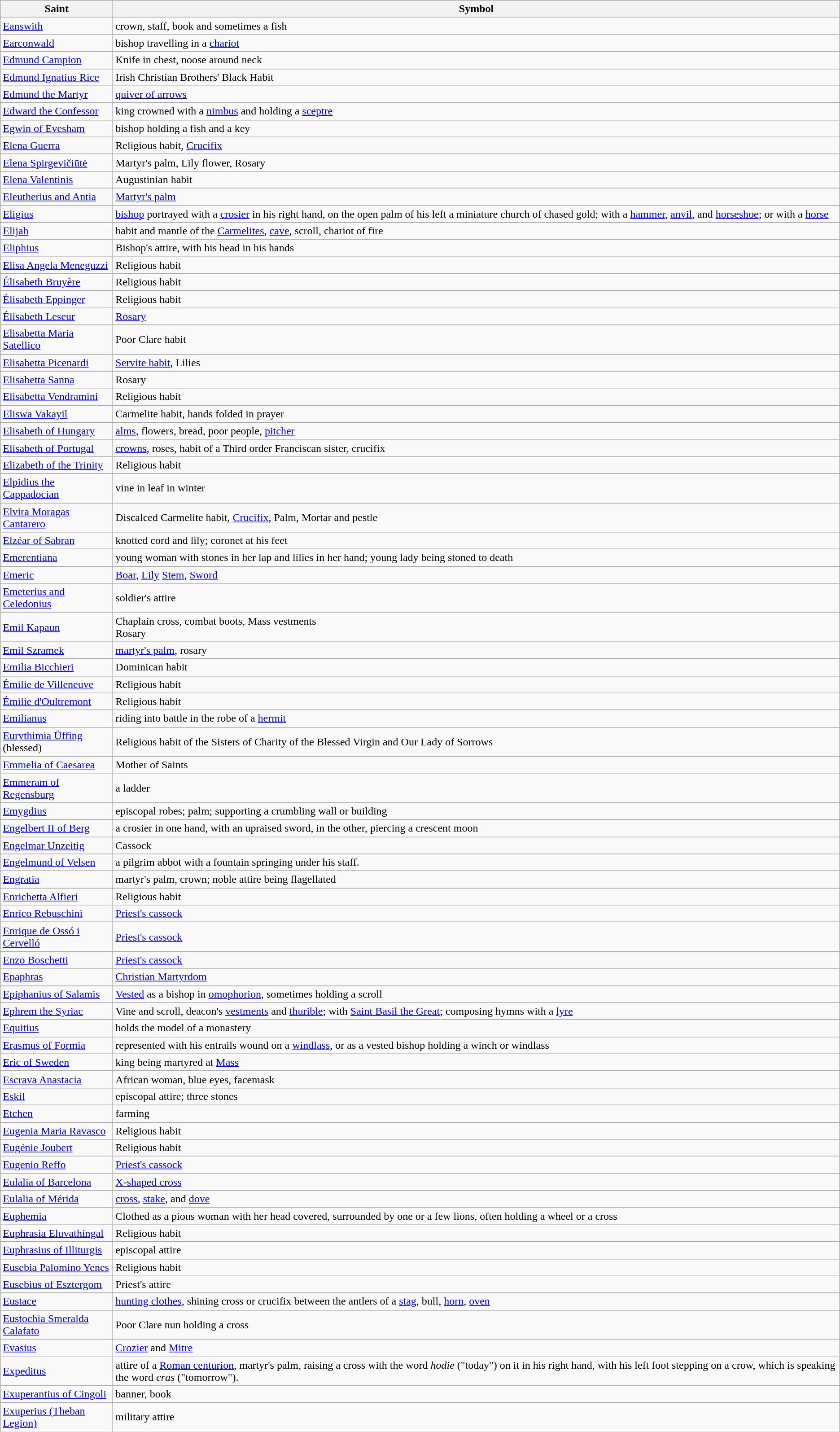<table class="wikitable">
<tr>
<th scope="col" style="width: 10em;">Saint</th>
<th scope="col">Symbol</th>
</tr>
<tr>
<td><a href='#'>Eanswith</a></td>
<td>crown, staff, book and sometimes a fish</td>
</tr>
<tr>
<td><a href='#'>Earconwald</a></td>
<td>bishop travelling in a <a href='#'>chariot</a></td>
</tr>
<tr>
<td><a href='#'>Edmund Campion</a></td>
<td>Knife in chest, noose around neck</td>
</tr>
<tr>
<td><a href='#'>Edmund Ignatius Rice</a></td>
<td>Irish Christian Brothers' Black Habit</td>
</tr>
<tr>
<td><a href='#'>Edmund the Martyr</a></td>
<td><a href='#'>quiver of arrows</a></td>
</tr>
<tr>
<td><a href='#'>Edward the Confessor</a></td>
<td>king crowned with a <a href='#'>nimbus</a> and holding a <a href='#'>sceptre</a></td>
</tr>
<tr>
<td><a href='#'>Egwin of Evesham</a></td>
<td>bishop holding a fish and a key</td>
</tr>
<tr>
<td><a href='#'>Elena Guerra</a></td>
<td>Religious habit, <a href='#'>Crucifix</a></td>
</tr>
<tr>
<td><a href='#'>Elena Spirgevičiūtė</a></td>
<td>Martyr's palm, Lily flower, Rosary</td>
</tr>
<tr>
<td><a href='#'>Elena Valentinis</a></td>
<td>Augustinian habit</td>
</tr>
<tr>
<td><a href='#'>Eleutherius and Antia</a></td>
<td><a href='#'>Martyr's palm</a></td>
</tr>
<tr>
<td><a href='#'>Eligius</a></td>
<td><a href='#'>bishop</a> portrayed with a <a href='#'>crosier</a> in his right hand, on the open palm of his left a miniature church of chased gold; with a <a href='#'>hammer</a>, <a href='#'>anvil</a>, and <a href='#'>horseshoe</a>; or with a <a href='#'>horse</a></td>
</tr>
<tr>
<td><a href='#'>Elijah</a></td>
<td>habit and mantle of the <a href='#'>Carmelites</a>, <a href='#'>cave</a>, scroll, chariot of fire</td>
</tr>
<tr>
<td><a href='#'>Eliphius</a></td>
<td>Bishop's attire, with his head in his hands</td>
</tr>
<tr>
<td><a href='#'>Elisa Angela Meneguzzi</a></td>
<td>Religious habit</td>
</tr>
<tr>
<td><a href='#'>Élisabeth Bruyère</a></td>
<td>Religious habit</td>
</tr>
<tr>
<td><a href='#'>Élisabeth Eppinger</a></td>
<td>Religious habit</td>
</tr>
<tr>
<td><a href='#'>Élisabeth Leseur</a></td>
<td><a href='#'>Rosary</a></td>
</tr>
<tr>
<td><a href='#'>Elisabetta Maria Satellico</a></td>
<td>Poor Clare habit</td>
</tr>
<tr>
<td><a href='#'>Elisabetta Picenardi</a></td>
<td><a href='#'>Servite habit</a>, Lilies</td>
</tr>
<tr>
<td><a href='#'>Elisabetta Sanna</a></td>
<td>Rosary</td>
</tr>
<tr>
<td><a href='#'>Elisabetta Vendramini</a></td>
<td>Religious habit</td>
</tr>
<tr>
<td><a href='#'>Eliswa Vakayil</a></td>
<td>Carmelite habit, hands folded in prayer</td>
</tr>
<tr>
<td><a href='#'>Elisabeth of Hungary</a></td>
<td><a href='#'>alms</a>, flowers, bread, poor people, <a href='#'>pitcher</a></td>
</tr>
<tr>
<td><a href='#'>Elisabeth of Portugal</a></td>
<td><a href='#'>crowns</a>, roses, habit of a Third order Franciscan sister, crucifix</td>
</tr>
<tr>
<td><a href='#'>Elizabeth of the Trinity</a></td>
<td>Religious habit</td>
</tr>
<tr>
<td><a href='#'>Elpidius the Cappadocian</a></td>
<td>vine in leaf in winter</td>
</tr>
<tr>
<td><a href='#'>Elvira Moragas Cantarero</a></td>
<td>Discalced Carmelite habit, <a href='#'>Crucifix</a>, Palm, Mortar and pestle</td>
</tr>
<tr>
<td><a href='#'>Elzéar of Sabran</a></td>
<td>knotted cord and lily; coronet at his feet</td>
</tr>
<tr>
<td><a href='#'>Emerentiana</a></td>
<td>young woman with stones in her lap and lilies in her hand; young lady being stoned to death</td>
</tr>
<tr>
<td><a href='#'>Emeric</a></td>
<td><a href='#'>Boar</a>, <a href='#'>Lily</a> <a href='#'>Stem</a>, <a href='#'>Sword</a></td>
</tr>
<tr>
<td><a href='#'>Emeterius and Celedonius</a></td>
<td>soldier's attire</td>
</tr>
<tr>
<td><a href='#'>Emil Kapaun</a></td>
<td>Chaplain cross, combat boots, Mass vestments<br>Rosary</td>
</tr>
<tr>
<td><a href='#'>Emil Szramek</a></td>
<td><a href='#'>martyr's palm</a>, rosary</td>
</tr>
<tr>
<td><a href='#'>Emilia Bicchieri</a></td>
<td>Dominican habit</td>
</tr>
<tr>
<td><a href='#'>Émilie de Villeneuve</a></td>
<td>Religious habit</td>
</tr>
<tr>
<td><a href='#'>Émilie d'Oultremont</a></td>
<td>Religious habit</td>
</tr>
<tr>
<td><a href='#'>Emilianus</a></td>
<td>riding into battle in the robe of a <a href='#'>hermit</a></td>
</tr>
<tr>
<td><a href='#'>Eurythimia Üffing</a> (blessed)</td>
<td>Religious habit of the Sisters of Charity of the Blessed Virgin and Our Lady of Sorrows</td>
</tr>
<tr>
<td><a href='#'>Emmelia of Caesarea</a></td>
<td>Mother of Saints</td>
</tr>
<tr>
<td><a href='#'>Emmeram of Regensburg</a></td>
<td>a ladder</td>
</tr>
<tr>
<td><a href='#'>Emygdius</a></td>
<td>episcopal robes; palm; supporting a crumbling wall or building</td>
</tr>
<tr>
<td><a href='#'>Engelbert II of Berg</a></td>
<td>a crosier in one hand, with an upraised sword, in the other, piercing a crescent moon</td>
</tr>
<tr>
<td><a href='#'>Engelmar Unzeitig</a></td>
<td>Cassock</td>
</tr>
<tr>
<td><a href='#'>Engelmund of Velsen</a></td>
<td>a pilgrim abbot with a fountain springing under his staff.</td>
</tr>
<tr>
<td><a href='#'>Engratia</a></td>
<td>martyr's palm, crown; noble attire being flagellated</td>
</tr>
<tr>
<td><a href='#'>Enrichetta Alfieri</a></td>
<td>Religious habit</td>
</tr>
<tr>
<td><a href='#'>Enrico Rebuschini</a></td>
<td><a href='#'>Priest's cassock</a></td>
</tr>
<tr>
<td><a href='#'>Enrique de Ossó i Cervelló</a></td>
<td><a href='#'>Priest's cassock</a></td>
</tr>
<tr>
<td><a href='#'>Enzo Boschetti</a></td>
<td><a href='#'>Priest's cassock</a></td>
</tr>
<tr>
<td><a href='#'>Epaphras</a></td>
<td><a href='#'>Christian Martyrdom</a></td>
</tr>
<tr>
<td><a href='#'>Epiphanius of Salamis</a></td>
<td><a href='#'>Vested</a> as a bishop in <a href='#'>omophorion</a>, sometimes holding a scroll</td>
</tr>
<tr>
<td><a href='#'>Ephrem the Syriac</a></td>
<td>Vine and scroll, deacon's <a href='#'>vestments</a> and <a href='#'>thurible</a>; with <a href='#'>Saint Basil the Great</a>; composing hymns with a <a href='#'>lyre</a></td>
</tr>
<tr>
<td><a href='#'>Equitius</a></td>
<td>holds the model of a monastery</td>
</tr>
<tr>
<td><a href='#'>Erasmus of Formia</a></td>
<td>represented with his entrails wound on a <a href='#'>windlass</a>, or as a vested bishop holding a winch or windlass</td>
</tr>
<tr>
<td><a href='#'>Eric of Sweden</a></td>
<td>king being martyred at <a href='#'>Mass</a></td>
</tr>
<tr>
<td><a href='#'>Escrava Anastacia</a></td>
<td>African woman, blue eyes, facemask</td>
</tr>
<tr>
<td><a href='#'>Eskil</a></td>
<td>episcopal attire; three stones</td>
</tr>
<tr>
<td><a href='#'>Etchen</a></td>
<td>farming</td>
</tr>
<tr>
<td><a href='#'>Eugenia Maria Ravasco</a></td>
<td>Religious habit</td>
</tr>
<tr>
<td><a href='#'>Eugénie Joubert</a></td>
<td>Religious habit</td>
</tr>
<tr>
<td><a href='#'>Eugenio Reffo</a></td>
<td><a href='#'>Priest's cassock</a></td>
</tr>
<tr>
<td><a href='#'>Eulalia of Barcelona</a></td>
<td><a href='#'>X-shaped cross</a></td>
</tr>
<tr>
<td><a href='#'>Eulalia of Mérida</a></td>
<td><a href='#'>cross</a>, <a href='#'>stake</a>, and <a href='#'>dove</a></td>
</tr>
<tr>
<td><a href='#'>Euphemia</a></td>
<td>Clothed as a pious woman with her head covered, surrounded by one or a few lions, often holding a wheel or a cross</td>
</tr>
<tr>
<td><a href='#'>Euphrasia Eluvathingal</a></td>
<td>Religious habit</td>
</tr>
<tr>
<td><a href='#'>Euphrasius of Illiturgis</a></td>
<td>episcopal attire</td>
</tr>
<tr>
<td><a href='#'>Eusebia Palomino Yenes</a></td>
<td>Religious habit</td>
</tr>
<tr>
<td><a href='#'>Eusebius of Esztergom</a></td>
<td>Priest's attire</td>
</tr>
<tr>
<td><a href='#'>Eustace</a></td>
<td><a href='#'>hunting clothes</a>, shining cross or crucifix between the antlers of a <a href='#'>stag</a>, bull, <a href='#'>horn</a>, <a href='#'>oven</a></td>
</tr>
<tr>
<td><a href='#'>Eustochia Smeralda Calafato</a></td>
<td>Poor Clare nun holding a cross</td>
</tr>
<tr>
<td><a href='#'>Evasius</a></td>
<td><a href='#'>Crozier</a> and <a href='#'>Mitre</a></td>
</tr>
<tr>
<td><a href='#'>Expeditus</a></td>
<td>attire of a <a href='#'>Roman centurion</a>, martyr's palm, raising a cross with the word <em>hodie</em> ("today") on it in his right hand, with his left foot stepping on a crow, which is speaking the word <em>cras</em> ("tomorrow").</td>
</tr>
<tr>
<td><a href='#'>Exuperantius of Cingoli</a></td>
<td>banner, book</td>
</tr>
<tr>
<td><a href='#'>Exuperius (Theban Legion)</a></td>
<td>military attire</td>
</tr>
</table>
